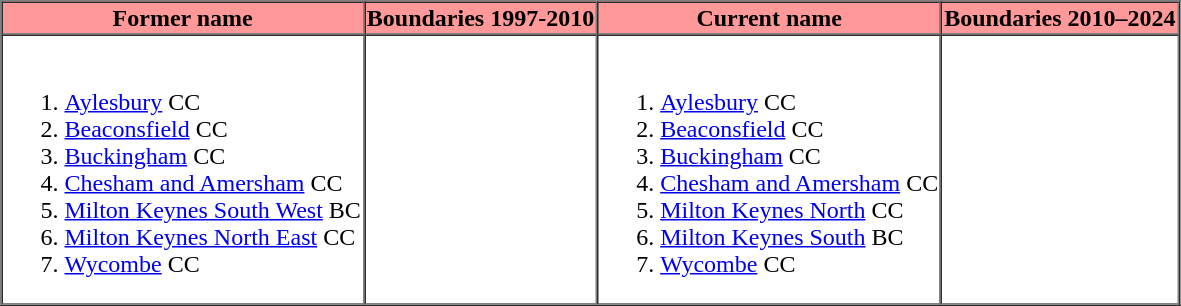<table border="1" cellspacing="0">
<tr>
<th bgcolor="#ff9999">Former name</th>
<th bgcolor="#ff9999">Boundaries 1997-2010</th>
<th bgcolor="#ff9999">Current name</th>
<th bgcolor="#ff9999">Boundaries 2010–2024</th>
</tr>
<tr>
<td><br><ol><li><a href='#'>Aylesbury</a> CC</li><li><a href='#'>Beaconsfield</a> CC</li><li><a href='#'>Buckingham</a> CC</li><li><a href='#'>Chesham and Amersham</a> CC</li><li><a href='#'>Milton Keynes South West</a> BC</li><li><a href='#'>Milton Keynes North East</a> CC</li><li><a href='#'>Wycombe</a> CC</li></ol></td>
<td></td>
<td><br><ol><li><a href='#'>Aylesbury</a> CC</li><li><a href='#'>Beaconsfield</a> CC</li><li><a href='#'>Buckingham</a> CC</li><li><a href='#'>Chesham and Amersham</a> CC</li><li><a href='#'>Milton Keynes North</a> CC</li><li><a href='#'>Milton Keynes South</a> BC</li><li><a href='#'>Wycombe</a> CC</li></ol></td>
<td></td>
</tr>
<tr>
</tr>
</table>
